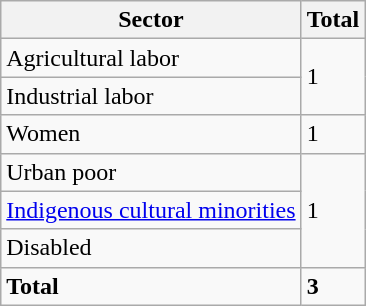<table class="wikitable">
<tr>
<th>Sector</th>
<th>Total</th>
</tr>
<tr>
<td>Agricultural labor</td>
<td rowspan="2">1</td>
</tr>
<tr>
<td>Industrial labor</td>
</tr>
<tr>
<td>Women</td>
<td>1</td>
</tr>
<tr>
<td>Urban poor</td>
<td rowspan="3">1</td>
</tr>
<tr>
<td><a href='#'>Indigenous cultural minorities</a></td>
</tr>
<tr>
<td>Disabled</td>
</tr>
<tr>
<td><strong>Total</strong></td>
<td><strong>3</strong></td>
</tr>
</table>
